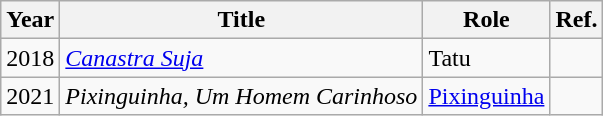<table class="wikitable">
<tr>
<th>Year</th>
<th>Title</th>
<th>Role</th>
<th>Ref.</th>
</tr>
<tr>
<td>2018</td>
<td><em><a href='#'>Canastra Suja</a></em></td>
<td>Tatu</td>
<td></td>
</tr>
<tr>
<td>2021</td>
<td><em>Pixinguinha, Um Homem Carinhoso</em></td>
<td><a href='#'>Pixinguinha</a></td>
<td></td>
</tr>
</table>
